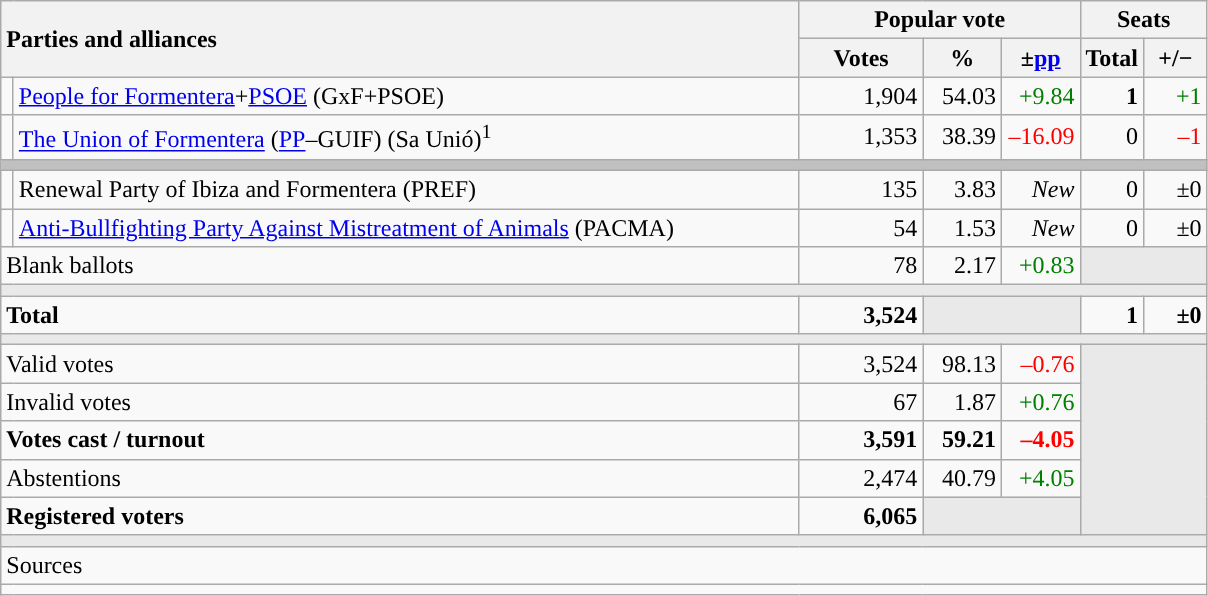<table class="wikitable" style="text-align:right;">
<tr>
<th style="text-align:left;" rowspan="2" colspan="2" width="525">Parties and alliances</th>
<th colspan="3">Popular vote</th>
<th colspan="2">Seats</th>
</tr>
<tr>
<th width="75">Votes</th>
<th width="45">%</th>
<th width="45">±<a href='#'>pp</a></th>
<th width="35">Total</th>
<th width="35">+/−</th>
</tr>
<tr>
<td width="1" style="color:inherit;background:"></td>
<td align="left"><a href='#'>People for Formentera</a>+<a href='#'>PSOE</a> (GxF+PSOE)</td>
<td>1,904</td>
<td>54.03</td>
<td style="color:green;">+9.84</td>
<td><strong>1</strong></td>
<td style="color:green;">+1</td>
</tr>
<tr>
<td style="color:inherit;background:"></td>
<td align="left"><a href='#'>The Union of Formentera</a> (<a href='#'>PP</a>–GUIF) (Sa Unió)<sup>1</sup></td>
<td>1,353</td>
<td>38.39</td>
<td style="color:red;">–16.09</td>
<td>0</td>
<td style="color:red;">–1</td>
</tr>
<tr>
<td colspan="7" bgcolor="#C0C0C0"></td>
</tr>
<tr>
<td style="color:inherit;background:"></td>
<td align="left">Renewal Party of Ibiza and Formentera (PREF)</td>
<td>135</td>
<td>3.83</td>
<td><em>New</em></td>
<td>0</td>
<td>±0</td>
</tr>
<tr>
<td style="color:inherit;background:"></td>
<td align="left"><a href='#'>Anti-Bullfighting Party Against Mistreatment of Animals</a> (PACMA)</td>
<td>54</td>
<td>1.53</td>
<td><em>New</em></td>
<td>0</td>
<td>±0</td>
</tr>
<tr>
<td align="left" colspan="2">Blank ballots</td>
<td>78</td>
<td>2.17</td>
<td style="color:green;">+0.83</td>
<td bgcolor="#E9E9E9" colspan="2"></td>
</tr>
<tr>
<td colspan="7" bgcolor="#E9E9E9"></td>
</tr>
<tr style="font-weight:bold;">
<td align="left" colspan="2">Total</td>
<td>3,524</td>
<td bgcolor="#E9E9E9" colspan="2"></td>
<td>1</td>
<td>±0</td>
</tr>
<tr>
<td colspan="7" bgcolor="#E9E9E9"></td>
</tr>
<tr>
<td align="left" colspan="2">Valid votes</td>
<td>3,524</td>
<td>98.13</td>
<td style="color:red;">–0.76</td>
<td bgcolor="#E9E9E9" colspan="2" rowspan="5"></td>
</tr>
<tr>
<td align="left" colspan="2">Invalid votes</td>
<td>67</td>
<td>1.87</td>
<td style="color:green;">+0.76</td>
</tr>
<tr style="font-weight:bold;">
<td align="left" colspan="2">Votes cast / turnout</td>
<td>3,591</td>
<td>59.21</td>
<td style="color:red;">–4.05</td>
</tr>
<tr>
<td align="left" colspan="2">Abstentions</td>
<td>2,474</td>
<td>40.79</td>
<td style="color:green;">+4.05</td>
</tr>
<tr style="font-weight:bold;">
<td align="left" colspan="2">Registered voters</td>
<td>6,065</td>
<td bgcolor="#E9E9E9" colspan="2"></td>
</tr>
<tr>
<td colspan="7" bgcolor="#E9E9E9"></td>
</tr>
<tr>
<td align="left" colspan="7">Sources</td>
</tr>
<tr>
<td colspan="7" style="text-align:left; max-width:790px;"></td>
</tr>
</table>
